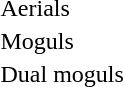<table>
<tr>
<td>Aerials<br></td>
<td></td>
<td></td>
<td></td>
</tr>
<tr>
<td>Moguls<br></td>
<td></td>
<td></td>
<td></td>
</tr>
<tr>
<td>Dual moguls<br></td>
<td></td>
<td></td>
<td></td>
</tr>
</table>
